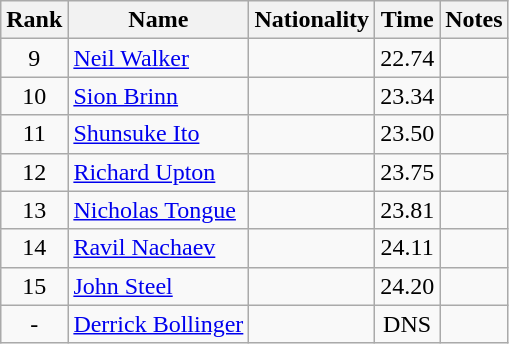<table class="wikitable sortable" style="text-align:center">
<tr>
<th>Rank</th>
<th>Name</th>
<th>Nationality</th>
<th>Time</th>
<th>Notes</th>
</tr>
<tr>
<td>9</td>
<td align=left><a href='#'>Neil Walker</a></td>
<td align=left></td>
<td>22.74</td>
<td></td>
</tr>
<tr>
<td>10</td>
<td align=left><a href='#'>Sion Brinn</a></td>
<td align=left></td>
<td>23.34</td>
<td></td>
</tr>
<tr>
<td>11</td>
<td align=left><a href='#'>Shunsuke Ito</a></td>
<td align=left></td>
<td>23.50</td>
<td></td>
</tr>
<tr>
<td>12</td>
<td align=left><a href='#'>Richard Upton</a></td>
<td align=left></td>
<td>23.75</td>
<td></td>
</tr>
<tr>
<td>13</td>
<td align=left><a href='#'>Nicholas Tongue</a></td>
<td align=left></td>
<td>23.81</td>
<td></td>
</tr>
<tr>
<td>14</td>
<td align=left><a href='#'>Ravil Nachaev</a></td>
<td align=left></td>
<td>24.11</td>
<td></td>
</tr>
<tr>
<td>15</td>
<td align=left><a href='#'>John Steel</a></td>
<td align=left></td>
<td>24.20</td>
<td></td>
</tr>
<tr>
<td>-</td>
<td align=left><a href='#'>Derrick Bollinger</a></td>
<td align=left></td>
<td>DNS</td>
<td></td>
</tr>
</table>
